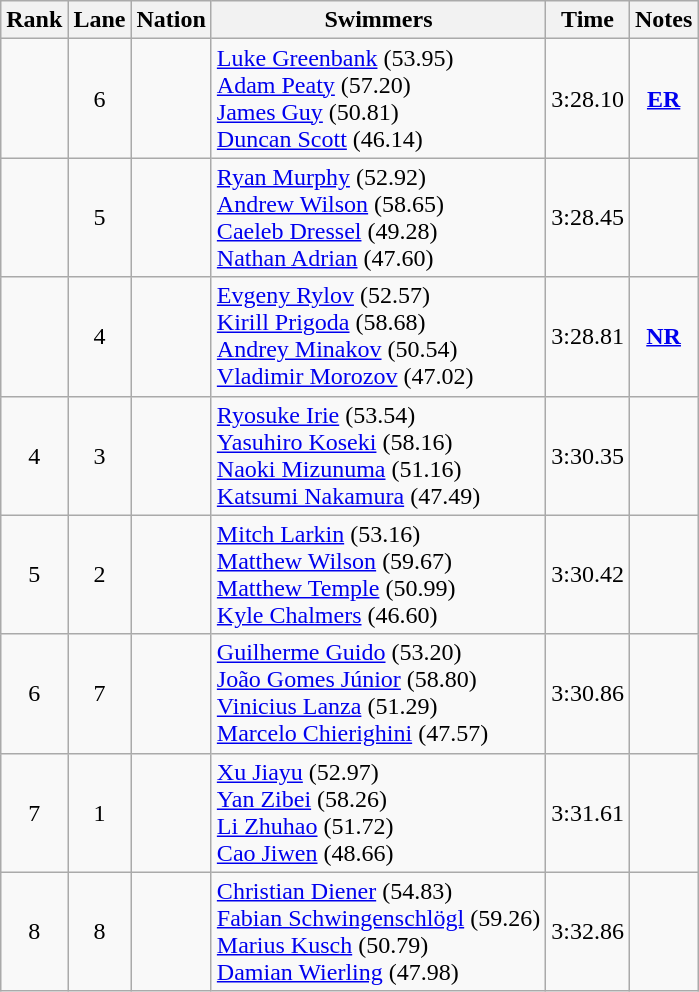<table class="wikitable sortable" style="text-align:center">
<tr>
<th>Rank</th>
<th>Lane</th>
<th>Nation</th>
<th>Swimmers</th>
<th>Time</th>
<th>Notes</th>
</tr>
<tr>
<td></td>
<td>6</td>
<td align=left></td>
<td align=left><a href='#'>Luke Greenbank</a> (53.95)<br><a href='#'>Adam Peaty</a> (57.20)<br><a href='#'>James Guy</a> (50.81)<br><a href='#'>Duncan Scott</a> (46.14)</td>
<td>3:28.10</td>
<td><strong><a href='#'>ER</a></strong></td>
</tr>
<tr>
<td></td>
<td>5</td>
<td align=left></td>
<td align=left><a href='#'>Ryan Murphy</a> (52.92)<br><a href='#'>Andrew Wilson</a> (58.65)<br><a href='#'>Caeleb Dressel</a> (49.28)<br><a href='#'>Nathan Adrian</a> (47.60)</td>
<td>3:28.45</td>
<td></td>
</tr>
<tr>
<td></td>
<td>4</td>
<td align=left></td>
<td align=left><a href='#'>Evgeny Rylov</a> (52.57)<br><a href='#'>Kirill Prigoda</a> (58.68)<br><a href='#'>Andrey Minakov</a> (50.54)<br><a href='#'>Vladimir Morozov</a> (47.02)</td>
<td>3:28.81</td>
<td><strong><a href='#'>NR</a></strong></td>
</tr>
<tr>
<td>4</td>
<td>3</td>
<td align=left></td>
<td align=left><a href='#'>Ryosuke Irie</a> (53.54)<br><a href='#'>Yasuhiro Koseki</a> (58.16)<br><a href='#'>Naoki Mizunuma</a> (51.16)<br><a href='#'>Katsumi Nakamura</a> (47.49)</td>
<td>3:30.35</td>
<td></td>
</tr>
<tr>
<td>5</td>
<td>2</td>
<td align=left></td>
<td align=left><a href='#'>Mitch Larkin</a> (53.16)<br><a href='#'>Matthew Wilson</a> (59.67)<br><a href='#'>Matthew Temple</a> (50.99)<br><a href='#'>Kyle Chalmers</a> (46.60)</td>
<td>3:30.42</td>
<td></td>
</tr>
<tr>
<td>6</td>
<td>7</td>
<td align=left></td>
<td align=left><a href='#'>Guilherme Guido</a> (53.20)<br><a href='#'>João Gomes Júnior</a> (58.80)<br><a href='#'>Vinicius Lanza</a> (51.29)<br><a href='#'>Marcelo Chierighini</a> (47.57)</td>
<td>3:30.86</td>
<td></td>
</tr>
<tr>
<td>7</td>
<td>1</td>
<td align=left></td>
<td align=left><a href='#'>Xu Jiayu</a> (52.97)<br><a href='#'>Yan Zibei</a> (58.26)<br><a href='#'>Li Zhuhao</a> (51.72)<br><a href='#'>Cao Jiwen</a> (48.66)</td>
<td>3:31.61</td>
<td></td>
</tr>
<tr>
<td>8</td>
<td>8</td>
<td align=left></td>
<td align=left><a href='#'>Christian Diener</a> (54.83)<br><a href='#'>Fabian Schwingenschlögl</a> (59.26)<br><a href='#'>Marius Kusch</a> (50.79)<br><a href='#'>Damian Wierling</a> (47.98)</td>
<td>3:32.86</td>
<td></td>
</tr>
</table>
